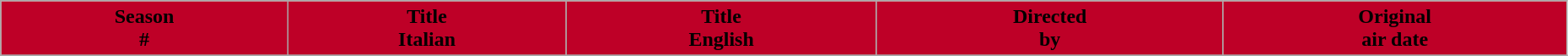<table class="wikitable plainrowheaders" style="width: 98%;">
<tr style="color:black">
<th style="background:#BE0027;">Season <br> #</th>
<th style="background:#BE0027;">Title <br> Italian</th>
<th style="background:#BE0027;">Title <br> English</th>
<th style="background:#BE0027;">Directed <br> by</th>
<th style="background:#BE0027;">Original <br> air date</th>
</tr>
<tr>
</tr>
</table>
